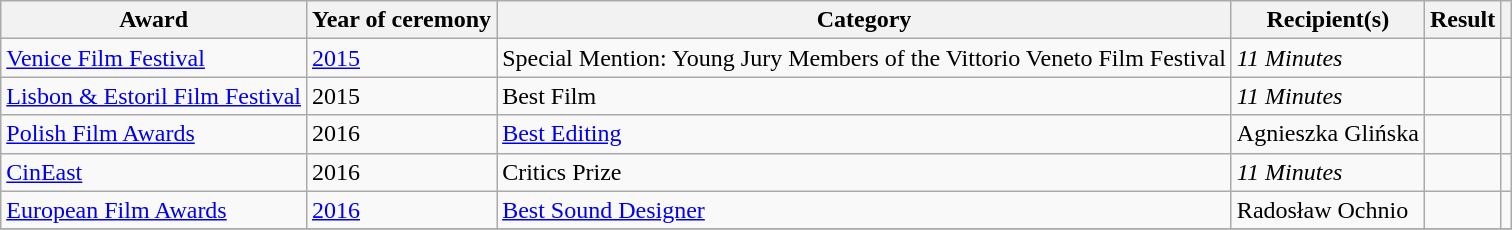<table class="wikitable plainrowheaders sortable">
<tr>
<th scope="col">Award</th>
<th scope="col">Year of ceremony</th>
<th scope="col">Category</th>
<th scope="col">Recipient(s)</th>
<th scope="col">Result</th>
<th scope="col" class="unsortable"></th>
</tr>
<tr>
<td><a href='#'>Venice Film Festival</a></td>
<td><a href='#'>2015</a></td>
<td>Special Mention: Young Jury Members of the Vittorio Veneto Film Festival</td>
<td><em>11 Minutes</em></td>
<td></td>
<td></td>
</tr>
<tr>
<td><a href='#'>Lisbon & Estoril Film Festival</a></td>
<td>2015</td>
<td>Best Film</td>
<td><em>11 Minutes</em></td>
<td></td>
<td></td>
</tr>
<tr>
<td><a href='#'>Polish Film Awards</a></td>
<td>2016</td>
<td><a href='#'>Best Editing</a></td>
<td>Agnieszka Glińska</td>
<td></td>
<td></td>
</tr>
<tr>
<td><a href='#'>CinEast</a></td>
<td>2016</td>
<td>Critics Prize</td>
<td><em>11 Minutes</em></td>
<td></td>
<td></td>
</tr>
<tr>
<td><a href='#'>European Film Awards</a></td>
<td><a href='#'>2016</a></td>
<td><a href='#'>Best Sound Designer</a></td>
<td>Radosław Ochnio</td>
<td></td>
<td></td>
</tr>
<tr>
</tr>
</table>
